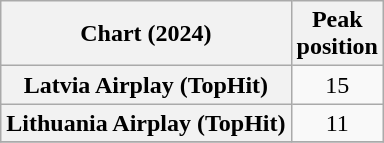<table class="wikitable sortable plainrowheaders" style="text-align:center">
<tr>
<th scope="col">Chart (2024)</th>
<th scope="col">Peak<br>position</th>
</tr>
<tr>
<th scope="row">Latvia Airplay (TopHit)</th>
<td>15</td>
</tr>
<tr>
<th scope="row">Lithuania Airplay (TopHit)</th>
<td>11</td>
</tr>
<tr>
</tr>
</table>
